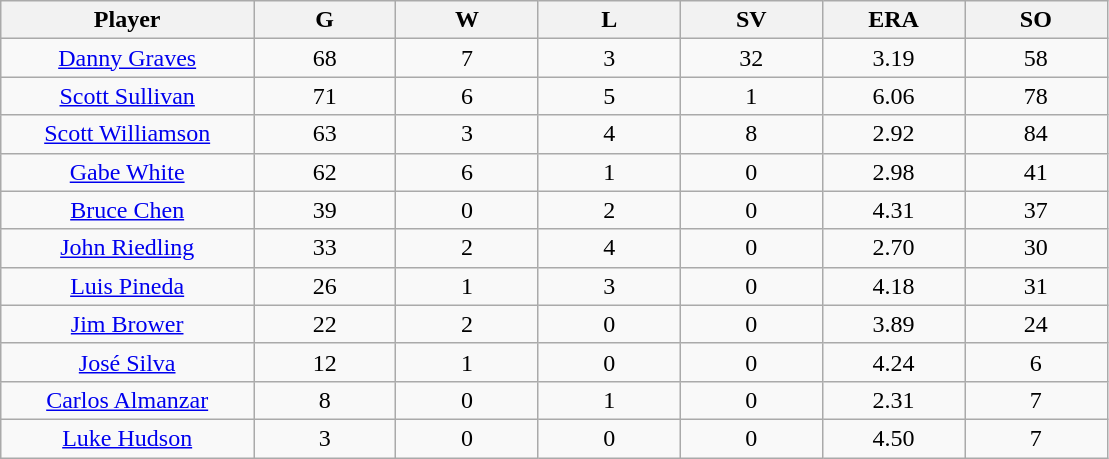<table class="wikitable sortable">
<tr>
<th bgcolor="#DDDDFF" width="16%">Player</th>
<th bgcolor="#DDDDFF" width="9%">G</th>
<th bgcolor="#DDDDFF" width="9%">W</th>
<th bgcolor="#DDDDFF" width="9%">L</th>
<th bgcolor="#DDDDFF" width="9%">SV</th>
<th bgcolor="#DDDDFF" width="9%">ERA</th>
<th bgcolor="#DDDDFF" width="9%">SO</th>
</tr>
<tr align=center>
<td><a href='#'>Danny Graves</a></td>
<td>68</td>
<td>7</td>
<td>3</td>
<td>32</td>
<td>3.19</td>
<td>58</td>
</tr>
<tr align=center>
<td><a href='#'>Scott Sullivan</a></td>
<td>71</td>
<td>6</td>
<td>5</td>
<td>1</td>
<td>6.06</td>
<td>78</td>
</tr>
<tr align=center>
<td><a href='#'>Scott Williamson</a></td>
<td>63</td>
<td>3</td>
<td>4</td>
<td>8</td>
<td>2.92</td>
<td>84</td>
</tr>
<tr align=center>
<td><a href='#'>Gabe White</a></td>
<td>62</td>
<td>6</td>
<td>1</td>
<td>0</td>
<td>2.98</td>
<td>41</td>
</tr>
<tr align=center>
<td><a href='#'>Bruce Chen</a></td>
<td>39</td>
<td>0</td>
<td>2</td>
<td>0</td>
<td>4.31</td>
<td>37</td>
</tr>
<tr align=center>
<td><a href='#'>John Riedling</a></td>
<td>33</td>
<td>2</td>
<td>4</td>
<td>0</td>
<td>2.70</td>
<td>30</td>
</tr>
<tr align=center>
<td><a href='#'>Luis Pineda</a></td>
<td>26</td>
<td>1</td>
<td>3</td>
<td>0</td>
<td>4.18</td>
<td>31</td>
</tr>
<tr align=center>
<td><a href='#'>Jim Brower</a></td>
<td>22</td>
<td>2</td>
<td>0</td>
<td>0</td>
<td>3.89</td>
<td>24</td>
</tr>
<tr align=center>
<td><a href='#'>José Silva</a></td>
<td>12</td>
<td>1</td>
<td>0</td>
<td>0</td>
<td>4.24</td>
<td>6</td>
</tr>
<tr align=center>
<td><a href='#'>Carlos Almanzar</a></td>
<td>8</td>
<td>0</td>
<td>1</td>
<td>0</td>
<td>2.31</td>
<td>7</td>
</tr>
<tr align=center>
<td><a href='#'>Luke Hudson</a></td>
<td>3</td>
<td>0</td>
<td>0</td>
<td>0</td>
<td>4.50</td>
<td>7</td>
</tr>
</table>
